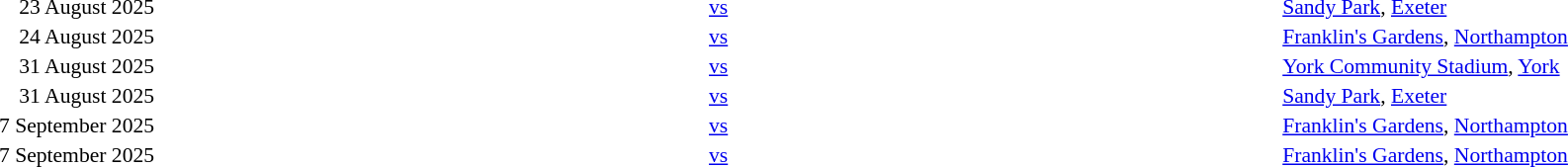<table style="width:100%" cellspacing="1">
<tr>
<th width=15%></th>
<th width=25%></th>
<th width=10%></th>
<th width=25%></th>
</tr>
<tr style=font-size:90%>
<td align=right>23 August 2025</td>
<td align=right></td>
<td align=center><a href='#'>vs</a></td>
<td></td>
<td><a href='#'>Sandy Park</a>, <a href='#'>Exeter</a></td>
</tr>
<tr style=font-size:90%>
<td align=right>24 August 2025</td>
<td align=right></td>
<td align=center><a href='#'>vs</a></td>
<td></td>
<td><a href='#'>Franklin's Gardens</a>, <a href='#'>Northampton</a></td>
</tr>
<tr style=font-size:90%>
<td align=right>31 August 2025</td>
<td align=right></td>
<td align=center><a href='#'>vs</a></td>
<td></td>
<td><a href='#'>York Community Stadium</a>, <a href='#'>York</a></td>
</tr>
<tr style=font-size:90%>
<td align=right>31 August 2025</td>
<td align=right></td>
<td align=center><a href='#'>vs</a></td>
<td></td>
<td><a href='#'>Sandy Park</a>, <a href='#'>Exeter</a></td>
</tr>
<tr style=font-size:90%>
<td align=right>7 September 2025</td>
<td align=right></td>
<td align=center><a href='#'>vs</a></td>
<td></td>
<td><a href='#'>Franklin's Gardens</a>, <a href='#'>Northampton</a></td>
</tr>
<tr style=font-size:90%>
<td align=right>7 September 2025</td>
<td align=right></td>
<td align=center><a href='#'>vs</a></td>
<td></td>
<td><a href='#'>Franklin's Gardens</a>, <a href='#'>Northampton</a></td>
</tr>
</table>
